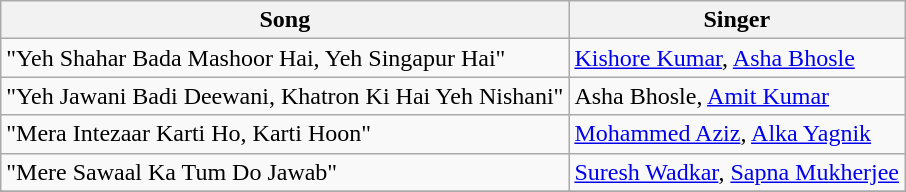<table class="wikitable">
<tr>
<th>Song</th>
<th>Singer</th>
</tr>
<tr>
<td>"Yeh Shahar Bada Mashoor Hai, Yeh Singapur Hai"</td>
<td><a href='#'>Kishore Kumar</a>, <a href='#'>Asha Bhosle</a></td>
</tr>
<tr>
<td>"Yeh Jawani Badi Deewani, Khatron Ki Hai Yeh Nishani"</td>
<td>Asha Bhosle, <a href='#'>Amit Kumar</a></td>
</tr>
<tr>
<td>"Mera Intezaar Karti Ho, Karti Hoon"</td>
<td><a href='#'>Mohammed Aziz</a>, <a href='#'>Alka Yagnik</a></td>
</tr>
<tr>
<td>"Mere Sawaal Ka Tum Do Jawab"</td>
<td><a href='#'>Suresh Wadkar</a>, <a href='#'>Sapna Mukherjee</a></td>
</tr>
<tr>
</tr>
</table>
